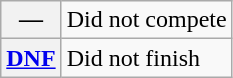<table class="wikitable">
<tr>
<th scope="row">—</th>
<td>Did not compete</td>
</tr>
<tr>
<th scope="row"><a href='#'>DNF</a></th>
<td>Did not finish</td>
</tr>
</table>
